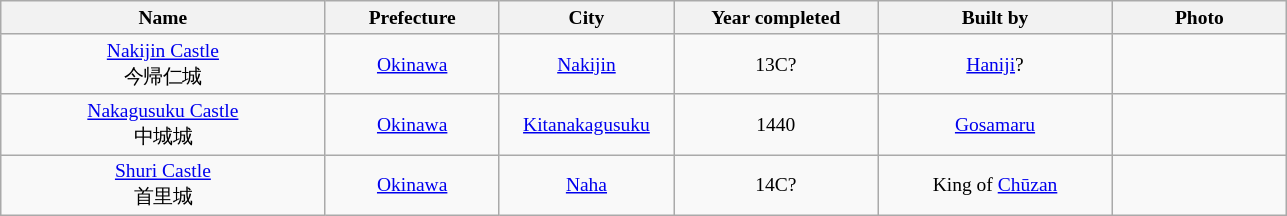<table class="wikitable" style="text-align:center; font-size:small;">
<tr>
<th style="width: 210px;">Name</th>
<th style="width: 110px;">Prefecture</th>
<th style="width: 110px;">City</th>
<th style="width: 130px;">Year completed</th>
<th style="width: 150px;">Built by</th>
<th style="width: 110px;">Photo</th>
</tr>
<tr>
<td><a href='#'>Nakijin Castle</a><br>今帰仁城</td>
<td><a href='#'>Okinawa</a></td>
<td><a href='#'>Nakijin</a></td>
<td>13C?</td>
<td><a href='#'>Haniji</a>?</td>
<td></td>
</tr>
<tr>
<td><a href='#'>Nakagusuku Castle</a><br>中城城</td>
<td><a href='#'>Okinawa</a></td>
<td><a href='#'>Kitanakagusuku</a></td>
<td>1440</td>
<td><a href='#'>Gosamaru</a></td>
<td></td>
</tr>
<tr>
<td><a href='#'>Shuri Castle</a><br>首里城</td>
<td><a href='#'>Okinawa</a></td>
<td><a href='#'>Naha</a></td>
<td>14C?</td>
<td>King of <a href='#'>Chūzan</a></td>
<td></td>
</tr>
</table>
